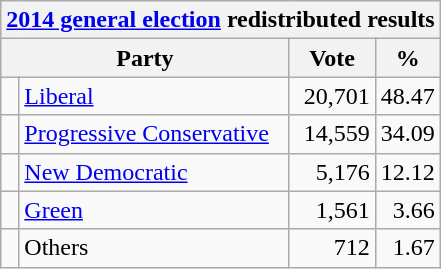<table class="wikitable">
<tr>
<th colspan="4"><a href='#'>2014 general election</a> redistributed results</th>
</tr>
<tr>
<th bgcolor="#DDDDFF" width="130px" colspan="2">Party</th>
<th bgcolor="#DDDDFF" width="50px">Vote</th>
<th bgcolor="#DDDDFF" width="30px">%</th>
</tr>
<tr>
<td> </td>
<td><a href='#'>Liberal</a></td>
<td align=right>20,701</td>
<td align=right>48.47</td>
</tr>
<tr>
<td> </td>
<td><a href='#'>Progressive Conservative</a></td>
<td align=right>14,559</td>
<td align=right>34.09</td>
</tr>
<tr>
<td> </td>
<td><a href='#'>New Democratic</a></td>
<td align=right>5,176</td>
<td align=right>12.12</td>
</tr>
<tr>
<td> </td>
<td><a href='#'>Green</a></td>
<td align=right>1,561</td>
<td align=right>3.66</td>
</tr>
<tr>
<td> </td>
<td>Others</td>
<td align=right>712</td>
<td align=right>1.67</td>
</tr>
</table>
